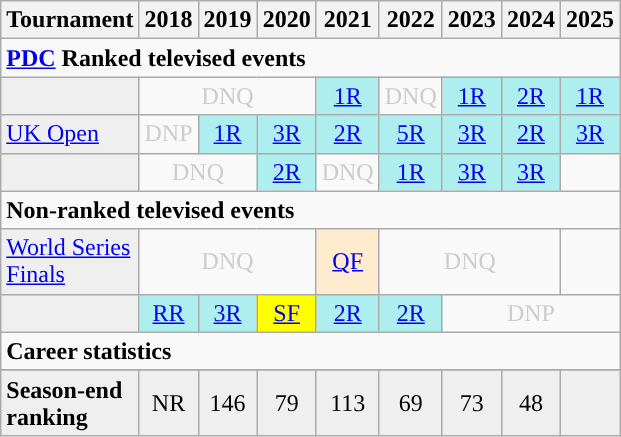<table class="wikitable" style="width:30%; margin:0">
<tr>
<th>Tournament</th>
<th>2018</th>
<th>2019</th>
<th>2020</th>
<th>2021</th>
<th>2022</th>
<th>2023</th>
<th>2024</th>
<th>2025</th>
</tr>
<tr>
<td colspan="31" align="left"><strong><a href='#'>PDC</a> Ranked televised events</strong></td>
</tr>
<tr>
<td style="background:#efefef;"></td>
<td colspan="3" style="text-align:center; color:#ccc;">DNQ</td>
<td style="text-align:center; background:#afeeee;"><a href='#'>1R</a></td>
<td style="text-align:center; color:#ccc;">DNQ</td>
<td style="text-align:center; background:#afeeee;"><a href='#'>1R</a></td>
<td style="text-align:center; background:#afeeee;"><a href='#'>2R</a></td>
<td style="text-align:center; background:#afeeee;"><a href='#'>1R</a></td>
</tr>
<tr>
<td style="background:#efefef;"><a href='#'>UK Open</a></td>
<td style="text-align:center; color:#ccc;">DNP</td>
<td style="text-align:center; background:#afeeee;"><a href='#'>1R</a></td>
<td style="text-align:center; background:#afeeee;"><a href='#'>3R</a></td>
<td style="text-align:center; background:#afeeee;"><a href='#'>2R</a></td>
<td style="text-align:center; background:#afeeee;"><a href='#'>5R</a></td>
<td style="text-align:center; background:#afeeee;"><a href='#'>3R</a></td>
<td style="text-align:center; background:#afeeee;"><a href='#'>2R</a></td>
<td style="text-align:center; background:#afeeee;"><a href='#'>3R</a></td>
</tr>
<tr>
<td style="background:#efefef;"></td>
<td colspan="2" style="text-align:center; color:#ccc;">DNQ</td>
<td style="text-align:center; background:#afeeee;"><a href='#'>2R</a></td>
<td style="text-align:center; color:#ccc;">DNQ</td>
<td style="text-align:center; background:#afeeee;"><a href='#'>1R</a></td>
<td style="text-align:center; background:#afeeee;"><a href='#'>3R</a></td>
<td style="text-align:center; background:#afeeee;"><a href='#'>3R</a></td>
<td></td>
</tr>
<tr>
<td colspan="9" align="left"><strong>Non-ranked televised events</strong></td>
</tr>
<tr>
<td style="background:#efefef;"><a href='#'>World Series Finals</a></td>
<td colspan="3" style="text-align:center; color:#ccc;">DNQ</td>
<td style="text-align:center; background:#ffebcd;"><a href='#'>QF</a></td>
<td colspan="3" style="text-align:center; color:#ccc;">DNQ</td>
<td></td>
</tr>
<tr>
<td style="background:#efefef;"></td>
<td style="text-align:center; background:#afeeee;"><a href='#'>RR</a></td>
<td style="text-align:center; background:#afeeee;"><a href='#'>3R</a></td>
<td style="text-align:center; background:yellow;"><a href='#'>SF</a></td>
<td style="text-align:center; background:#afeeee;"><a href='#'>2R</a></td>
<td style="text-align:center; background:#afeeee;"><a href='#'>2R</a></td>
<td colspan="3" style="text-align:center; color:#ccc;">DNP</td>
</tr>
<tr>
<td colspan="18" align="left"><strong>Career statistics</strong></td>
</tr>
<tr>
</tr>
<tr bgcolor="efefef">
<td align="left"><strong>Season-end ranking</strong></td>
<td style="text-align:center;">NR</td>
<td style="text-align:center;">146</td>
<td style="text-align:center;">79</td>
<td style="text-align:center;">113</td>
<td style="text-align:center;">69</td>
<td style="text-align:center;">73</td>
<td style="text-align:center;">48</td>
<td style="text-align:center;"></td>
</tr>
</table>
